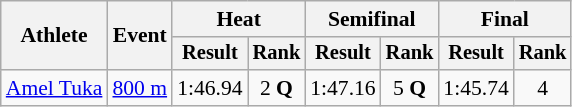<table class="wikitable" style="font-size:90%">
<tr>
<th rowspan=2>Athlete</th>
<th rowspan=2>Event</th>
<th colspan=2>Heat</th>
<th colspan=2>Semifinal</th>
<th colspan=2>Final</th>
</tr>
<tr style="font-size:95%">
<th>Result</th>
<th>Rank</th>
<th>Result</th>
<th>Rank</th>
<th>Result</th>
<th>Rank</th>
</tr>
<tr align=center>
<td align=left><a href='#'>Amel Tuka</a></td>
<td style="text-align:left;"><a href='#'>800 m</a></td>
<td>1:46.94</td>
<td>2 <strong>Q</strong></td>
<td>1:47.16</td>
<td>5 <strong>Q</strong></td>
<td>1:45.74</td>
<td>4</td>
</tr>
</table>
